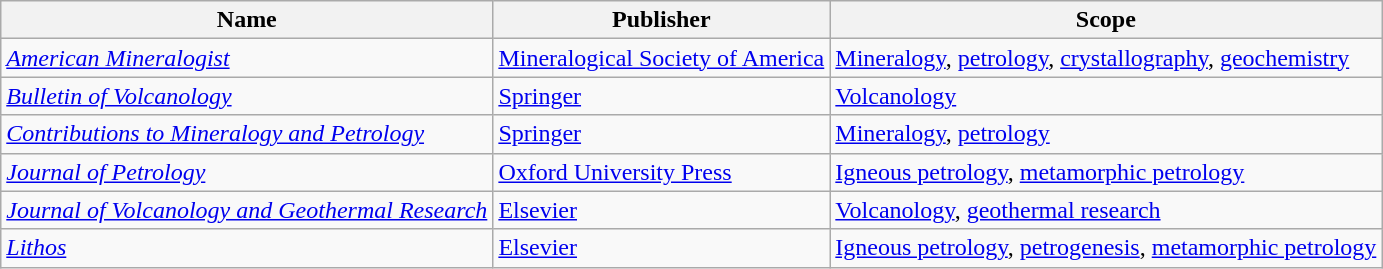<table class="wikitable sortable">
<tr>
<th>Name</th>
<th>Publisher</th>
<th>Scope</th>
</tr>
<tr>
<td><em><a href='#'>American Mineralogist</a></em></td>
<td><a href='#'>Mineralogical Society of America</a></td>
<td><a href='#'>Mineralogy</a>, <a href='#'>petrology</a>, <a href='#'>crystallography</a>, <a href='#'>geochemistry</a></td>
</tr>
<tr>
<td><em><a href='#'>Bulletin of Volcanology</a> </em></td>
<td><a href='#'>Springer</a></td>
<td><a href='#'>Volcanology</a></td>
</tr>
<tr>
<td><em> <a href='#'>Contributions to Mineralogy and Petrology</a></em></td>
<td><a href='#'>Springer</a></td>
<td><a href='#'>Mineralogy</a>, <a href='#'>petrology</a></td>
</tr>
<tr>
<td><em> <a href='#'>Journal of Petrology</a></em></td>
<td><a href='#'>Oxford University Press</a></td>
<td><a href='#'>Igneous petrology</a>, <a href='#'>metamorphic petrology</a></td>
</tr>
<tr>
<td><em><a href='#'>Journal of Volcanology and Geothermal Research</a></em></td>
<td><a href='#'>Elsevier</a></td>
<td><a href='#'>Volcanology</a>, <a href='#'>geothermal research</a></td>
</tr>
<tr>
<td><em> <a href='#'>Lithos</a></em></td>
<td><a href='#'>Elsevier</a></td>
<td><a href='#'>Igneous petrology</a>, <a href='#'>petrogenesis</a>, <a href='#'>metamorphic petrology</a></td>
</tr>
</table>
